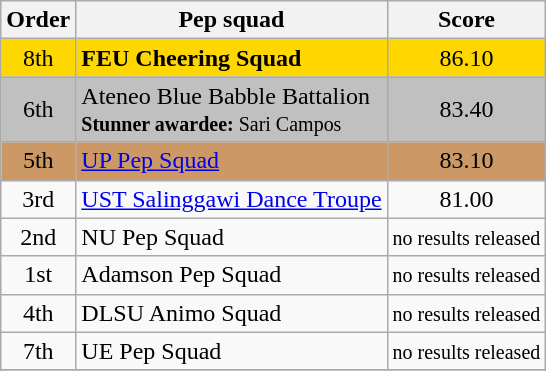<table class=wikitable style="text-align:center;">
<tr>
<th>Order</th>
<th>Pep squad</th>
<th>Score</th>
</tr>
<tr bgcolor=gold>
<td>8th</td>
<td align=left> <strong>FEU Cheering Squad</strong></td>
<td>86.10</td>
</tr>
<tr bgcolor=silver>
<td>6th</td>
<td align=left> Ateneo Blue Babble Battalion<br><small><strong>Stunner awardee:</strong> Sari Campos</small></td>
<td>83.40</td>
</tr>
<tr bgcolor=#cc9966>
<td>5th</td>
<td align=left> <a href='#'>UP Pep Squad</a></td>
<td>83.10</td>
</tr>
<tr>
<td>3rd</td>
<td align=left> <a href='#'>UST Salinggawi Dance Troupe</a></td>
<td>81.00 </td>
</tr>
<tr>
<td>2nd</td>
<td align=left> NU Pep Squad</td>
<td><small> no results released </small></td>
</tr>
<tr>
<td>1st</td>
<td align=left> Adamson Pep Squad</td>
<td><small> no results released </small></td>
</tr>
<tr>
<td>4th</td>
<td align=left> DLSU Animo Squad</td>
<td><small> no results released </small></td>
</tr>
<tr>
<td>7th</td>
<td align=left> UE Pep Squad</td>
<td><small> no results released </small></td>
</tr>
<tr>
</tr>
</table>
